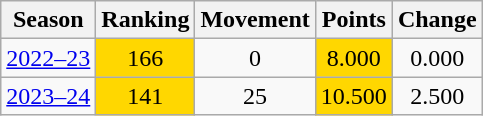<table class="wikitable plainrowheaders sortable" style="text-align: center;">
<tr>
<th>Season</th>
<th>Ranking</th>
<th>Movement</th>
<th>Points</th>
<th>Change</th>
</tr>
<tr>
<td><a href='#'>2022–23</a></td>
<td bgcolor=Gold>166</td>
<td>0</td>
<td bgcolor=Gold>8.000</td>
<td>0.000</td>
</tr>
<tr>
<td><a href='#'>2023–24</a></td>
<td bgcolor=Gold>141</td>
<td>25</td>
<td bgcolor=Gold>10.500</td>
<td>2.500</td>
</tr>
</table>
